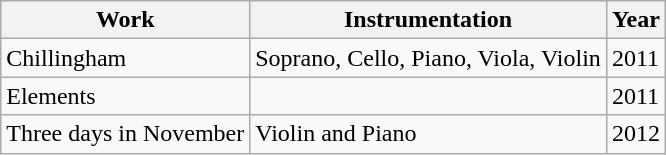<table class="wikitable">
<tr>
<th>Work</th>
<th>Instrumentation</th>
<th>Year</th>
</tr>
<tr>
<td>Chillingham</td>
<td>Soprano, Cello, Piano, Viola, Violin</td>
<td>2011</td>
</tr>
<tr>
<td>Elements</td>
<td></td>
<td>2011</td>
</tr>
<tr>
<td>Three days in November</td>
<td>Violin and Piano</td>
<td>2012</td>
</tr>
</table>
